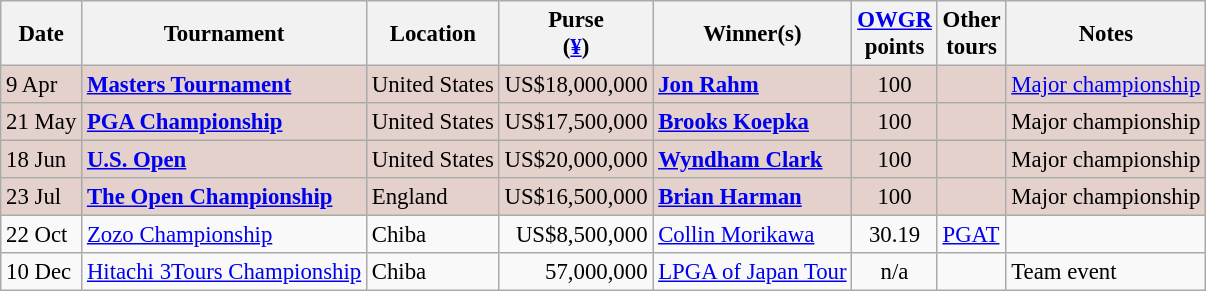<table class="wikitable" style="font-size:95%">
<tr>
<th>Date</th>
<th>Tournament</th>
<th>Location</th>
<th>Purse<br>(<a href='#'>¥</a>)</th>
<th>Winner(s)</th>
<th><a href='#'>OWGR</a><br>points</th>
<th>Other<br>tours</th>
<th>Notes</th>
</tr>
<tr style="background:#e5d1cb;">
<td>9 Apr</td>
<td><strong><a href='#'>Masters Tournament</a></strong></td>
<td>United States</td>
<td align=right>US$18,000,000</td>
<td> <strong><a href='#'>Jon Rahm</a></strong></td>
<td align=center>100</td>
<td></td>
<td><a href='#'>Major championship</a></td>
</tr>
<tr style="background:#e5d1cb;">
<td>21 May</td>
<td><strong><a href='#'>PGA Championship</a></strong></td>
<td>United States</td>
<td align=right>US$17,500,000</td>
<td> <strong><a href='#'>Brooks Koepka</a></strong></td>
<td align=center>100</td>
<td></td>
<td>Major championship</td>
</tr>
<tr style="background:#e5d1cb;">
<td>18 Jun</td>
<td><strong><a href='#'>U.S. Open</a></strong></td>
<td>United States</td>
<td align=right>US$20,000,000</td>
<td> <strong><a href='#'>Wyndham Clark</a></strong></td>
<td align=center>100</td>
<td></td>
<td>Major championship</td>
</tr>
<tr style="background:#e5d1cb;">
<td>23 Jul</td>
<td><strong><a href='#'>The Open Championship</a></strong></td>
<td>England</td>
<td align=right>US$16,500,000</td>
<td> <strong><a href='#'>Brian Harman</a></strong></td>
<td align=center>100</td>
<td></td>
<td>Major championship</td>
</tr>
<tr>
<td>22 Oct</td>
<td><a href='#'>Zozo Championship</a></td>
<td>Chiba</td>
<td align=right>US$8,500,000</td>
<td> <a href='#'>Collin Morikawa</a></td>
<td align=center>30.19</td>
<td><a href='#'>PGAT</a></td>
<td></td>
</tr>
<tr>
<td>10 Dec</td>
<td><a href='#'>Hitachi 3Tours Championship</a></td>
<td>Chiba</td>
<td align=right>57,000,000</td>
<td><a href='#'>LPGA of Japan Tour</a></td>
<td align=center>n/a</td>
<td></td>
<td>Team event</td>
</tr>
</table>
